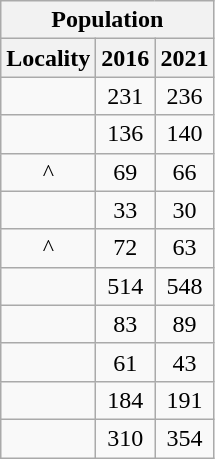<table class="wikitable" style="text-align:center;">
<tr>
<th colspan="3" style="text-align:center;  font-weight:bold">Population</th>
</tr>
<tr>
<th style="text-align:center; background:  font-weight:bold">Locality</th>
<th style="text-align:center; background:  font-weight:bold"><strong>2016</strong></th>
<th style="text-align:center; background:  font-weight:bold"><strong>2021</strong></th>
</tr>
<tr>
<td></td>
<td>231</td>
<td>236</td>
</tr>
<tr>
<td></td>
<td>136</td>
<td>140</td>
</tr>
<tr>
<td>^</td>
<td>69</td>
<td>66</td>
</tr>
<tr>
<td></td>
<td>33</td>
<td>30</td>
</tr>
<tr>
<td>^</td>
<td>72</td>
<td>63</td>
</tr>
<tr>
<td></td>
<td>514</td>
<td>548</td>
</tr>
<tr>
<td></td>
<td>83</td>
<td>89</td>
</tr>
<tr>
<td></td>
<td>61</td>
<td>43</td>
</tr>
<tr>
<td></td>
<td>184</td>
<td>191</td>
</tr>
<tr>
<td></td>
<td>310</td>
<td>354</td>
</tr>
</table>
